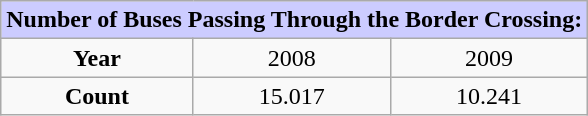<table class="wikitable" style="font-size:100%;width:1200;text-align:center;">
<tr>
<th colspan="25;" style="background-color:#ccccff;">Number of Buses Passing Through the Border Crossing:</th>
</tr>
<tr>
<td><strong>Year</strong></td>
<td>2008</td>
<td>2009</td>
</tr>
<tr>
<td><strong>Count</strong></td>
<td>15.017</td>
<td>10.241</td>
</tr>
</table>
